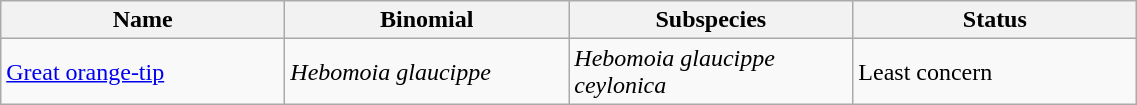<table width=60% class="wikitable">
<tr>
<th width=20%>Name</th>
<th width=20%>Binomial</th>
<th width=20%>Subspecies</th>
<th width=20%>Status</th>
</tr>
<tr>
<td><a href='#'>Great orange-tip</a><br>
</td>
<td><em>Hebomoia glaucippe</em></td>
<td><em>Hebomoia glaucippe ceylonica</em></td>
<td>Least concern</td>
</tr>
</table>
